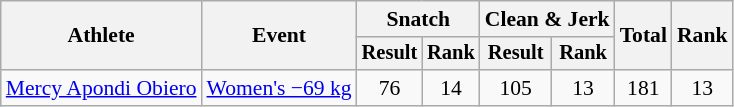<table class="wikitable" style="font-size:90%">
<tr>
<th rowspan=2>Athlete</th>
<th rowspan=2>Event</th>
<th colspan="2">Snatch</th>
<th colspan="2">Clean & Jerk</th>
<th rowspan="2">Total</th>
<th rowspan="2">Rank</th>
</tr>
<tr style="font-size:95%">
<th>Result</th>
<th>Rank</th>
<th>Result</th>
<th>Rank</th>
</tr>
<tr align=center>
<td align=left><a href='#'>Mercy Apondi Obiero</a></td>
<td align=left><a href='#'>Women's −69 kg</a></td>
<td>76</td>
<td>14</td>
<td>105</td>
<td>13</td>
<td>181</td>
<td>13</td>
</tr>
</table>
